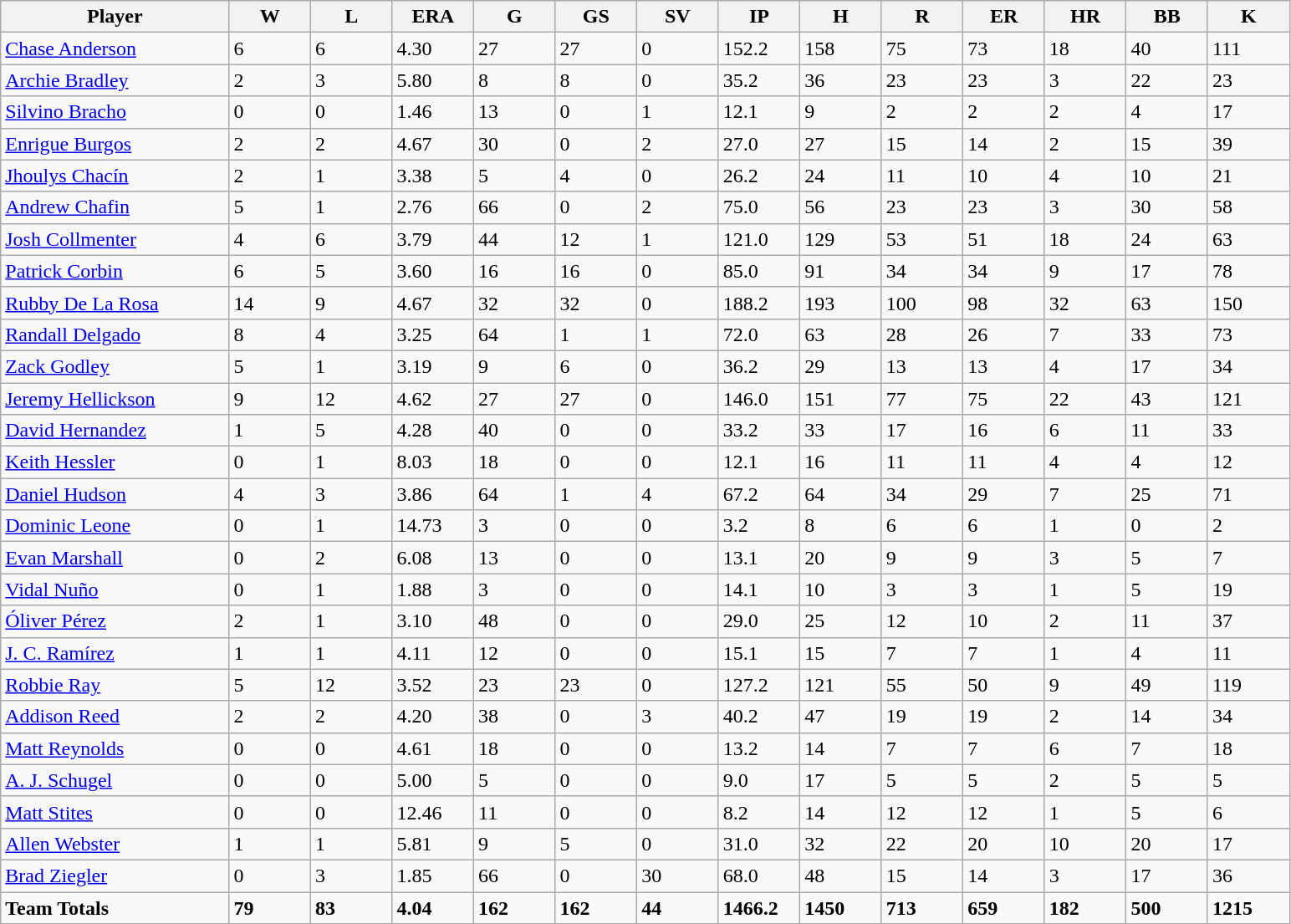<table class="wikitable sortable">
<tr>
<th bgcolor="#DDDDFF" width="14%">Player</th>
<th bgcolor="#DDDDFF" width="5%">W</th>
<th bgcolor="#DDDDFF" width="5%">L</th>
<th bgcolor="#DDDDFF" width="5%">ERA</th>
<th bgcolor="#DDDDFF" width="5%">G</th>
<th bgcolor="#DDDDFF" width="5%">GS</th>
<th bgcolor="#DDDDFF" width="5%">SV</th>
<th bgcolor="#DDDDFF" width="5%">IP</th>
<th bgcolor="#DDDDFF" width="5%">H</th>
<th bgcolor="#DDDDFF" width="5%">R</th>
<th bgcolor="#DDDDFF" width="5%">ER</th>
<th bgcolor="#DDDDFF" width="5%">HR</th>
<th bgcolor="#DDDDFF" width="5%">BB</th>
<th bgcolor="#DDDDFF" width="5%">K</th>
</tr>
<tr>
<td><a href='#'>Chase Anderson</a></td>
<td>6</td>
<td>6</td>
<td>4.30</td>
<td>27</td>
<td>27</td>
<td>0</td>
<td>152.2</td>
<td>158</td>
<td>75</td>
<td>73</td>
<td>18</td>
<td>40</td>
<td>111</td>
</tr>
<tr>
<td><a href='#'>Archie Bradley</a></td>
<td>2</td>
<td>3</td>
<td>5.80</td>
<td>8</td>
<td>8</td>
<td>0</td>
<td>35.2</td>
<td>36</td>
<td>23</td>
<td>23</td>
<td>3</td>
<td>22</td>
<td>23</td>
</tr>
<tr>
<td><a href='#'>Silvino Bracho</a></td>
<td>0</td>
<td>0</td>
<td>1.46</td>
<td>13</td>
<td>0</td>
<td>1</td>
<td>12.1</td>
<td>9</td>
<td>2</td>
<td>2</td>
<td>2</td>
<td>4</td>
<td>17</td>
</tr>
<tr>
<td><a href='#'>Enrigue Burgos</a></td>
<td>2</td>
<td>2</td>
<td>4.67</td>
<td>30</td>
<td>0</td>
<td>2</td>
<td>27.0</td>
<td>27</td>
<td>15</td>
<td>14</td>
<td>2</td>
<td>15</td>
<td>39</td>
</tr>
<tr>
<td><a href='#'>Jhoulys Chacín</a></td>
<td>2</td>
<td>1</td>
<td>3.38</td>
<td>5</td>
<td>4</td>
<td>0</td>
<td>26.2</td>
<td>24</td>
<td>11</td>
<td>10</td>
<td>4</td>
<td>10</td>
<td>21</td>
</tr>
<tr>
<td><a href='#'>Andrew Chafin</a></td>
<td>5</td>
<td>1</td>
<td>2.76</td>
<td>66</td>
<td>0</td>
<td>2</td>
<td>75.0</td>
<td>56</td>
<td>23</td>
<td>23</td>
<td>3</td>
<td>30</td>
<td>58</td>
</tr>
<tr>
<td><a href='#'>Josh Collmenter</a></td>
<td>4</td>
<td>6</td>
<td>3.79</td>
<td>44</td>
<td>12</td>
<td>1</td>
<td>121.0</td>
<td>129</td>
<td>53</td>
<td>51</td>
<td>18</td>
<td>24</td>
<td>63</td>
</tr>
<tr>
<td><a href='#'>Patrick Corbin</a></td>
<td>6</td>
<td>5</td>
<td>3.60</td>
<td>16</td>
<td>16</td>
<td>0</td>
<td>85.0</td>
<td>91</td>
<td>34</td>
<td>34</td>
<td>9</td>
<td>17</td>
<td>78</td>
</tr>
<tr>
<td><a href='#'>Rubby De La Rosa</a></td>
<td>14</td>
<td>9</td>
<td>4.67</td>
<td>32</td>
<td>32</td>
<td>0</td>
<td>188.2</td>
<td>193</td>
<td>100</td>
<td>98</td>
<td>32</td>
<td>63</td>
<td>150</td>
</tr>
<tr>
<td><a href='#'>Randall Delgado</a></td>
<td>8</td>
<td>4</td>
<td>3.25</td>
<td>64</td>
<td>1</td>
<td>1</td>
<td>72.0</td>
<td>63</td>
<td>28</td>
<td>26</td>
<td>7</td>
<td>33</td>
<td>73</td>
</tr>
<tr>
<td><a href='#'>Zack Godley</a></td>
<td>5</td>
<td>1</td>
<td>3.19</td>
<td>9</td>
<td>6</td>
<td>0</td>
<td>36.2</td>
<td>29</td>
<td>13</td>
<td>13</td>
<td>4</td>
<td>17</td>
<td>34</td>
</tr>
<tr>
<td><a href='#'>Jeremy Hellickson</a></td>
<td>9</td>
<td>12</td>
<td>4.62</td>
<td>27</td>
<td>27</td>
<td>0</td>
<td>146.0</td>
<td>151</td>
<td>77</td>
<td>75</td>
<td>22</td>
<td>43</td>
<td>121</td>
</tr>
<tr>
<td><a href='#'>David Hernandez</a></td>
<td>1</td>
<td>5</td>
<td>4.28</td>
<td>40</td>
<td>0</td>
<td>0</td>
<td>33.2</td>
<td>33</td>
<td>17</td>
<td>16</td>
<td>6</td>
<td>11</td>
<td>33</td>
</tr>
<tr>
<td><a href='#'>Keith Hessler</a></td>
<td>0</td>
<td>1</td>
<td>8.03</td>
<td>18</td>
<td>0</td>
<td>0</td>
<td>12.1</td>
<td>16</td>
<td>11</td>
<td>11</td>
<td>4</td>
<td>4</td>
<td>12</td>
</tr>
<tr>
<td><a href='#'>Daniel Hudson</a></td>
<td>4</td>
<td>3</td>
<td>3.86</td>
<td>64</td>
<td>1</td>
<td>4</td>
<td>67.2</td>
<td>64</td>
<td>34</td>
<td>29</td>
<td>7</td>
<td>25</td>
<td>71</td>
</tr>
<tr>
<td><a href='#'>Dominic Leone</a></td>
<td>0</td>
<td>1</td>
<td>14.73</td>
<td>3</td>
<td>0</td>
<td>0</td>
<td>3.2</td>
<td>8</td>
<td>6</td>
<td>6</td>
<td>1</td>
<td>0</td>
<td>2</td>
</tr>
<tr>
<td><a href='#'>Evan Marshall</a></td>
<td>0</td>
<td>2</td>
<td>6.08</td>
<td>13</td>
<td>0</td>
<td>0</td>
<td>13.1</td>
<td>20</td>
<td>9</td>
<td>9</td>
<td>3</td>
<td>5</td>
<td>7</td>
</tr>
<tr>
<td><a href='#'>Vidal Nuño</a></td>
<td>0</td>
<td>1</td>
<td>1.88</td>
<td>3</td>
<td>0</td>
<td>0</td>
<td>14.1</td>
<td>10</td>
<td>3</td>
<td>3</td>
<td>1</td>
<td>5</td>
<td>19</td>
</tr>
<tr>
<td><a href='#'>Óliver Pérez</a></td>
<td>2</td>
<td>1</td>
<td>3.10</td>
<td>48</td>
<td>0</td>
<td>0</td>
<td>29.0</td>
<td>25</td>
<td>12</td>
<td>10</td>
<td>2</td>
<td>11</td>
<td>37</td>
</tr>
<tr>
<td><a href='#'>J. C. Ramírez</a></td>
<td>1</td>
<td>1</td>
<td>4.11</td>
<td>12</td>
<td>0</td>
<td>0</td>
<td>15.1</td>
<td>15</td>
<td>7</td>
<td>7</td>
<td>1</td>
<td>4</td>
<td>11</td>
</tr>
<tr>
<td><a href='#'>Robbie Ray</a></td>
<td>5</td>
<td>12</td>
<td>3.52</td>
<td>23</td>
<td>23</td>
<td>0</td>
<td>127.2</td>
<td>121</td>
<td>55</td>
<td>50</td>
<td>9</td>
<td>49</td>
<td>119</td>
</tr>
<tr>
<td><a href='#'>Addison Reed</a></td>
<td>2</td>
<td>2</td>
<td>4.20</td>
<td>38</td>
<td>0</td>
<td>3</td>
<td>40.2</td>
<td>47</td>
<td>19</td>
<td>19</td>
<td>2</td>
<td>14</td>
<td>34</td>
</tr>
<tr>
<td><a href='#'>Matt Reynolds</a></td>
<td>0</td>
<td>0</td>
<td>4.61</td>
<td>18</td>
<td>0</td>
<td>0</td>
<td>13.2</td>
<td>14</td>
<td>7</td>
<td>7</td>
<td>6</td>
<td>7</td>
<td>18</td>
</tr>
<tr>
<td><a href='#'>A. J. Schugel</a></td>
<td>0</td>
<td>0</td>
<td>5.00</td>
<td>5</td>
<td>0</td>
<td>0</td>
<td>9.0</td>
<td>17</td>
<td>5</td>
<td>5</td>
<td>2</td>
<td>5</td>
<td>5</td>
</tr>
<tr>
<td><a href='#'>Matt Stites</a></td>
<td>0</td>
<td>0</td>
<td>12.46</td>
<td>11</td>
<td>0</td>
<td>0</td>
<td>8.2</td>
<td>14</td>
<td>12</td>
<td>12</td>
<td>1</td>
<td>5</td>
<td>6</td>
</tr>
<tr>
<td><a href='#'>Allen Webster</a></td>
<td>1</td>
<td>1</td>
<td>5.81</td>
<td>9</td>
<td>5</td>
<td>0</td>
<td>31.0</td>
<td>32</td>
<td>22</td>
<td>20</td>
<td>10</td>
<td>20</td>
<td>17</td>
</tr>
<tr>
<td><a href='#'>Brad Ziegler</a></td>
<td>0</td>
<td>3</td>
<td>1.85</td>
<td>66</td>
<td>0</td>
<td>30</td>
<td>68.0</td>
<td>48</td>
<td>15</td>
<td>14</td>
<td>3</td>
<td>17</td>
<td>36</td>
</tr>
<tr>
<td><strong>Team Totals</strong></td>
<td><strong>79</strong></td>
<td><strong>83</strong></td>
<td><strong>4.04</strong></td>
<td><strong>162</strong></td>
<td><strong>162</strong></td>
<td><strong>44</strong></td>
<td><strong>1466.2</strong></td>
<td><strong>1450</strong></td>
<td><strong>713</strong></td>
<td><strong>659</strong></td>
<td><strong>182</strong></td>
<td><strong>500</strong></td>
<td><strong>1215</strong></td>
</tr>
</table>
